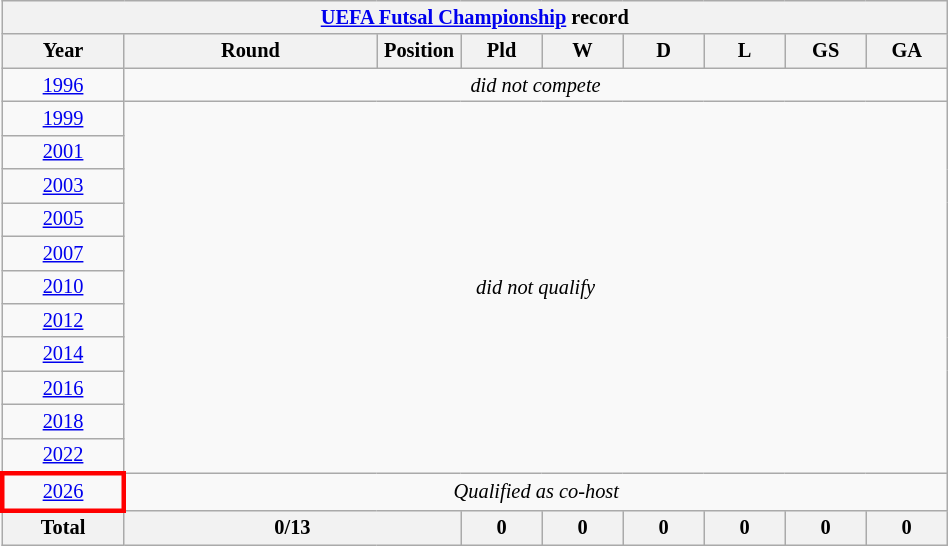<table class="wikitable" width=50% style="text-align: center;font-size:85%;">
<tr>
<th colspan=9><a href='#'>UEFA Futsal Championship</a> record</th>
</tr>
<tr>
<th width=12%>Year</th>
<th width=25%>Round</th>
<th width=6%>Position</th>
<th width=8%>Pld</th>
<th width=8%>W</th>
<th width=8%>D</th>
<th width=8%>L</th>
<th width=8%>GS</th>
<th width=8%>GA</th>
</tr>
<tr>
<td> <a href='#'>1996</a></td>
<td colspan=8><em>did not compete</em></td>
</tr>
<tr>
<td> <a href='#'>1999</a></td>
<td rowspan=11 colspan=8><em>did not qualify</em></td>
</tr>
<tr>
<td> <a href='#'>2001</a></td>
</tr>
<tr>
<td> <a href='#'>2003</a></td>
</tr>
<tr>
<td> <a href='#'>2005</a></td>
</tr>
<tr>
<td> <a href='#'>2007</a></td>
</tr>
<tr>
<td> <a href='#'>2010</a></td>
</tr>
<tr>
<td> <a href='#'>2012</a></td>
</tr>
<tr>
<td> <a href='#'>2014</a></td>
</tr>
<tr>
<td> <a href='#'>2016</a></td>
</tr>
<tr>
<td> <a href='#'>2018</a></td>
</tr>
<tr>
<td> <a href='#'>2022</a></td>
</tr>
<tr>
<td style="border: 3px solid red"> <a href='#'>2026</a></td>
<td colspan=8><em>Qualified as co-host</em></td>
</tr>
<tr>
<th><strong>Total</strong></th>
<th colspan=2>0/13</th>
<th>0</th>
<th>0</th>
<th>0</th>
<th>0</th>
<th>0</th>
<th>0</th>
</tr>
</table>
